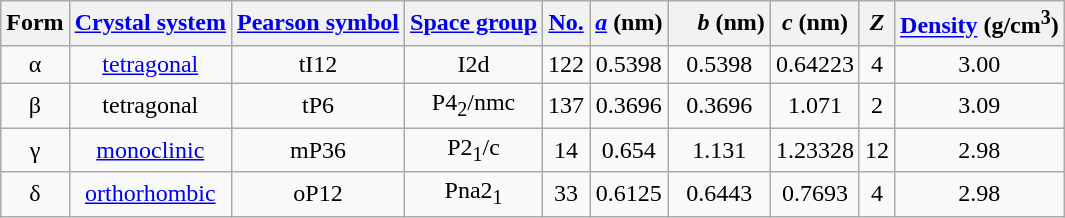<table class="wikitable" style="text-align:center">
<tr>
<th>Form</th>
<th><a href='#'>Crystal system</a></th>
<th><a href='#'>Pearson symbol</a></th>
<th><a href='#'>Space group</a></th>
<th><a href='#'>No.</a></th>
<th><a href='#'><em>a</em></a> (nm)</th>
<th>　<em>b</em> (nm)</th>
<th><em>c</em> (nm)</th>
<th><em>Z</em></th>
<th><a href='#'>Density</a> (g/cm<sup>3</sup>)</th>
</tr>
<tr>
<td>α</td>
<td><a href='#'>tetragonal</a></td>
<td>tI12</td>
<td>I2d</td>
<td>122</td>
<td>0.5398</td>
<td>0.5398</td>
<td>0.64223</td>
<td>4</td>
<td>3.00</td>
</tr>
<tr>
<td>β</td>
<td>tetragonal</td>
<td>tP6</td>
<td>P4<sub>2</sub>/nmc</td>
<td>137</td>
<td>0.3696</td>
<td>0.3696</td>
<td>1.071</td>
<td>2</td>
<td>3.09</td>
</tr>
<tr>
<td>γ</td>
<td><a href='#'>monoclinic</a></td>
<td>mP36</td>
<td>P2<sub>1</sub>/c</td>
<td>14</td>
<td>0.654</td>
<td>1.131</td>
<td>1.23328</td>
<td>12</td>
<td>2.98</td>
</tr>
<tr>
<td>δ</td>
<td><a href='#'>orthorhombic</a></td>
<td>oP12</td>
<td>Pna2<sub>1</sub></td>
<td>33</td>
<td>0.6125</td>
<td>0.6443</td>
<td>0.7693</td>
<td>4</td>
<td>2.98</td>
</tr>
</table>
